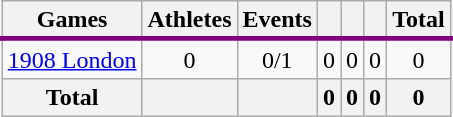<table class="wikitable sortable" style="text-align:center">
<tr>
<th>Games</th>
<th>Athletes</th>
<th>Events</th>
<th width:3em; font-weight:bold;"></th>
<th width:3em; font-weight:bold;"></th>
<th width:3em; font-weight:bold;"></th>
<th style="width:3; font-weight:bold;">Total</th>
</tr>
<tr>
</tr>
<tr align=center style="border: 3px solid purple">
</tr>
<tr>
<td align=left> <a href='#'>1908 London</a></td>
<td>0</td>
<td>0/1</td>
<td>0</td>
<td>0</td>
<td>0</td>
<td>0</td>
</tr>
<tr>
<th>Total</th>
<th></th>
<th></th>
<th>0</th>
<th>0</th>
<th>0</th>
<th>0</th>
</tr>
</table>
